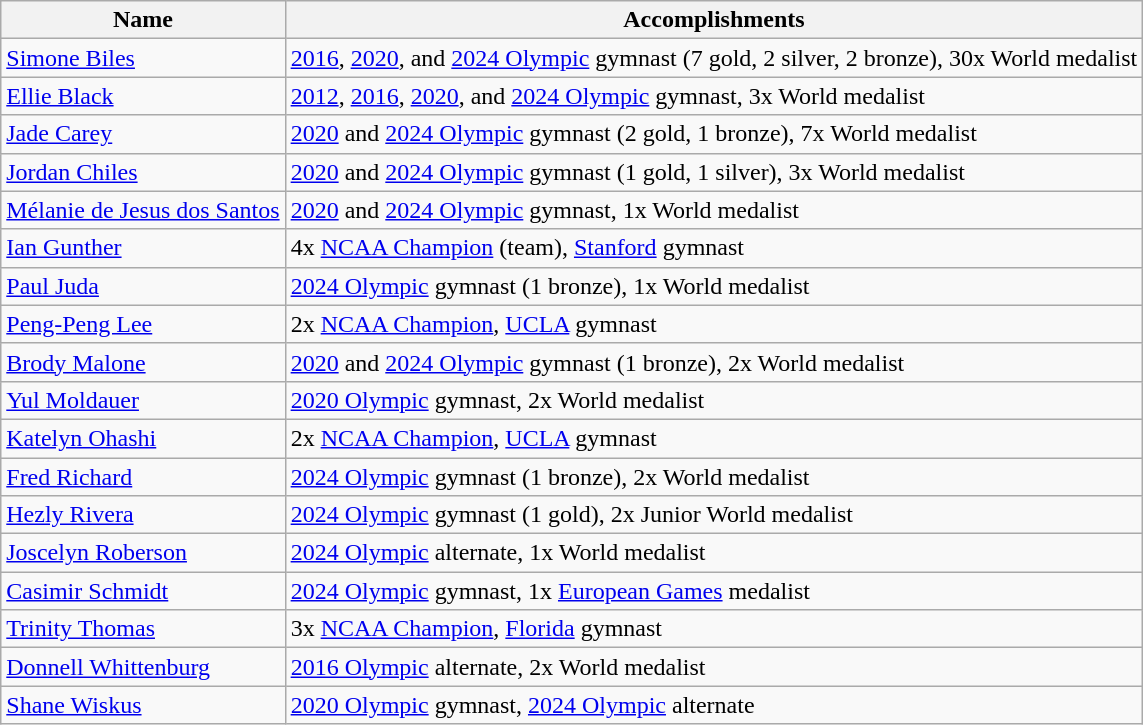<table class="wikitable">
<tr>
<th>Name</th>
<th>Accomplishments </th>
</tr>
<tr>
<td><a href='#'>Simone Biles</a></td>
<td><a href='#'>2016</a>, <a href='#'>2020</a>, and <a href='#'>2024 Olympic</a> gymnast (7 gold, 2 silver, 2 bronze), 30x World medalist</td>
</tr>
<tr>
<td><a href='#'>Ellie Black</a> </td>
<td><a href='#'>2012</a>, <a href='#'>2016</a>, <a href='#'>2020</a>, and <a href='#'>2024 Olympic</a> gymnast, 3x World medalist</td>
</tr>
<tr>
<td><a href='#'>Jade Carey</a></td>
<td><a href='#'>2020</a> and <a href='#'>2024 Olympic</a> gymnast (2 gold, 1 bronze), 7x World medalist</td>
</tr>
<tr>
<td><a href='#'>Jordan Chiles</a></td>
<td><a href='#'>2020</a> and <a href='#'>2024 Olympic</a> gymnast (1 gold, 1 silver), 3x World medalist</td>
</tr>
<tr>
<td><a href='#'>Mélanie de Jesus dos Santos</a> </td>
<td><a href='#'>2020</a> and <a href='#'>2024 Olympic</a> gymnast, 1x World medalist</td>
</tr>
<tr>
<td><a href='#'>Ian Gunther</a></td>
<td>4x <a href='#'>NCAA Champion</a> (team), <a href='#'>Stanford</a> gymnast</td>
</tr>
<tr>
<td><a href='#'>Paul Juda</a></td>
<td><a href='#'>2024 Olympic</a> gymnast (1 bronze), 1x World medalist</td>
</tr>
<tr>
<td><a href='#'>Peng-Peng Lee</a> </td>
<td>2x <a href='#'>NCAA Champion</a>, <a href='#'>UCLA</a> gymnast</td>
</tr>
<tr>
<td><a href='#'>Brody Malone</a></td>
<td><a href='#'>2020</a> and <a href='#'>2024 Olympic</a> gymnast (1 bronze), 2x World medalist</td>
</tr>
<tr>
<td><a href='#'>Yul Moldauer</a></td>
<td><a href='#'>2020 Olympic</a> gymnast, 2x World medalist</td>
</tr>
<tr>
<td><a href='#'>Katelyn Ohashi</a></td>
<td>2x <a href='#'>NCAA Champion</a>, <a href='#'>UCLA</a> gymnast</td>
</tr>
<tr>
<td><a href='#'>Fred Richard</a></td>
<td><a href='#'>2024 Olympic</a> gymnast (1 bronze), 2x World medalist</td>
</tr>
<tr>
<td><a href='#'>Hezly Rivera</a></td>
<td><a href='#'>2024 Olympic</a> gymnast (1 gold), 2x Junior World medalist</td>
</tr>
<tr>
<td><a href='#'>Joscelyn Roberson</a></td>
<td><a href='#'>2024 Olympic</a> alternate, 1x World medalist</td>
</tr>
<tr>
<td><a href='#'>Casimir Schmidt</a> </td>
<td><a href='#'>2024 Olympic</a> gymnast, 1x <a href='#'>European Games</a> medalist</td>
</tr>
<tr>
<td><a href='#'>Trinity Thomas</a></td>
<td>3x <a href='#'>NCAA Champion</a>, <a href='#'>Florida</a> gymnast</td>
</tr>
<tr>
<td><a href='#'>Donnell Whittenburg</a></td>
<td><a href='#'>2016 Olympic</a> alternate, 2x World medalist</td>
</tr>
<tr>
<td><a href='#'>Shane Wiskus</a></td>
<td><a href='#'>2020 Olympic</a> gymnast, <a href='#'>2024 Olympic</a> alternate</td>
</tr>
</table>
